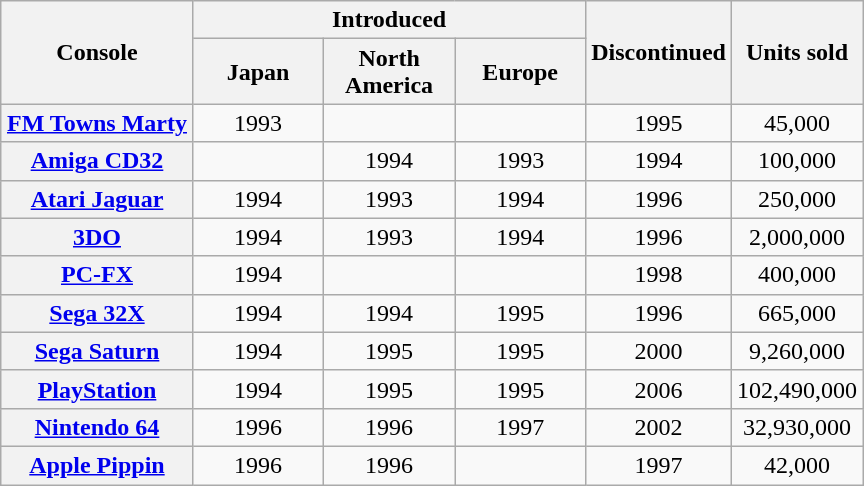<table class="wikitable" style="margin: 1em auto 1em auto;">
<tr>
<th rowspan="2">Console</th>
<th colspan="3">Introduced</th>
<th rowspan="2">Discontinued</th>
<th rowspan="2">Units sold</th>
</tr>
<tr>
<th style="width:5em;">Japan</th>
<th style="width:5em;">North America</th>
<th style="width:5em;">Europe</th>
</tr>
<tr style="text-align: center;">
<th><a href='#'>FM Towns Marty</a></th>
<td>1993</td>
<td></td>
<td></td>
<td>1995</td>
<td>45,000</td>
</tr>
<tr style="text-align: center;">
<th><a href='#'>Amiga CD32</a></th>
<td></td>
<td>1994</td>
<td>1993</td>
<td>1994</td>
<td>100,000</td>
</tr>
<tr style="text-align: center;">
<th><a href='#'>Atari Jaguar</a></th>
<td>1994</td>
<td>1993</td>
<td>1994</td>
<td>1996</td>
<td>250,000</td>
</tr>
<tr style="text-align: center;">
<th><a href='#'>3DO</a></th>
<td>1994</td>
<td>1993</td>
<td>1994</td>
<td>1996</td>
<td>2,000,000</td>
</tr>
<tr style="text-align: center;">
<th><a href='#'>PC-FX</a></th>
<td>1994</td>
<td></td>
<td></td>
<td>1998</td>
<td>400,000</td>
</tr>
<tr style="text-align: center;">
<th><a href='#'>Sega 32X</a></th>
<td>1994</td>
<td>1994</td>
<td>1995</td>
<td>1996</td>
<td>665,000</td>
</tr>
<tr style="text-align: center;">
<th><a href='#'>Sega Saturn</a></th>
<td>1994</td>
<td>1995</td>
<td>1995</td>
<td>2000</td>
<td>9,260,000</td>
</tr>
<tr style="text-align: center;">
<th><a href='#'>PlayStation</a></th>
<td>1994</td>
<td>1995</td>
<td>1995</td>
<td>2006</td>
<td>102,490,000</td>
</tr>
<tr style="text-align: center;">
<th><a href='#'>Nintendo 64</a></th>
<td>1996</td>
<td>1996</td>
<td>1997</td>
<td>2002</td>
<td>32,930,000</td>
</tr>
<tr style="text-align: center;">
<th><a href='#'>Apple Pippin</a></th>
<td>1996</td>
<td>1996</td>
<td></td>
<td>1997</td>
<td>42,000</td>
</tr>
</table>
